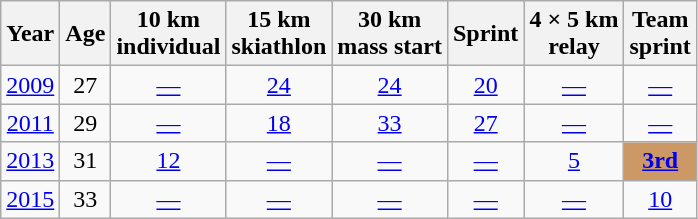<table class="wikitable" style="text-align: center;">
<tr>
<th scope="col">Year</th>
<th scope="col">Age</th>
<th scope="col">10 km<br>individual</th>
<th scope="col">15 km<br>skiathlon</th>
<th scope="col">30 km<br>mass start</th>
<th scope="col">Sprint</th>
<th scope="col">4 × 5 km<br>relay</th>
<th scope="col">Team<br>sprint</th>
</tr>
<tr>
<td><a href='#'>2009</a></td>
<td>27</td>
<td><a href='#'>—</a></td>
<td><a href='#'>24</a></td>
<td><a href='#'>24</a></td>
<td><a href='#'>20</a></td>
<td><a href='#'>—</a></td>
<td><a href='#'>—</a></td>
</tr>
<tr>
<td><a href='#'>2011</a></td>
<td>29</td>
<td><a href='#'>—</a></td>
<td><a href='#'>18</a></td>
<td><a href='#'>33</a></td>
<td><a href='#'>27</a></td>
<td><a href='#'>—</a></td>
<td><a href='#'>—</a></td>
</tr>
<tr>
<td><a href='#'>2013</a></td>
<td>31</td>
<td><a href='#'>12</a></td>
<td><a href='#'>—</a></td>
<td><a href='#'>—</a></td>
<td><a href='#'>—</a></td>
<td><a href='#'>5</a></td>
<td style="background-color: #C96;"><a href='#'><strong>3rd</strong></a></td>
</tr>
<tr>
<td><a href='#'>2015</a></td>
<td>33</td>
<td><a href='#'>—</a></td>
<td><a href='#'>—</a></td>
<td><a href='#'>—</a></td>
<td><a href='#'>—</a></td>
<td><a href='#'>—</a></td>
<td><a href='#'>10</a></td>
</tr>
</table>
